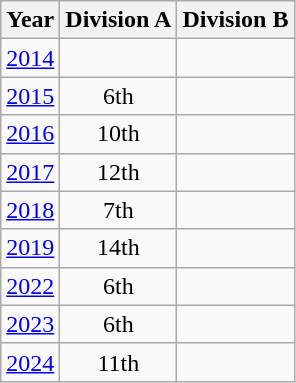<table class="wikitable" style="text-align:center">
<tr>
<th>Year</th>
<th>Division A</th>
<th>Division B</th>
</tr>
<tr>
<td><a href='#'>2014</a></td>
<td></td>
<td></td>
</tr>
<tr>
<td><a href='#'>2015</a></td>
<td>6th</td>
<td></td>
</tr>
<tr>
<td><a href='#'>2016</a></td>
<td>10th</td>
<td></td>
</tr>
<tr>
<td><a href='#'>2017</a></td>
<td>12th</td>
<td></td>
</tr>
<tr>
<td><a href='#'>2018</a></td>
<td>7th</td>
<td></td>
</tr>
<tr>
<td><a href='#'>2019</a></td>
<td>14th</td>
<td></td>
</tr>
<tr>
<td><a href='#'>2022</a></td>
<td>6th</td>
<td></td>
</tr>
<tr>
<td><a href='#'>2023</a></td>
<td>6th</td>
<td></td>
</tr>
<tr>
<td><a href='#'>2024</a></td>
<td>11th</td>
<td></td>
</tr>
</table>
